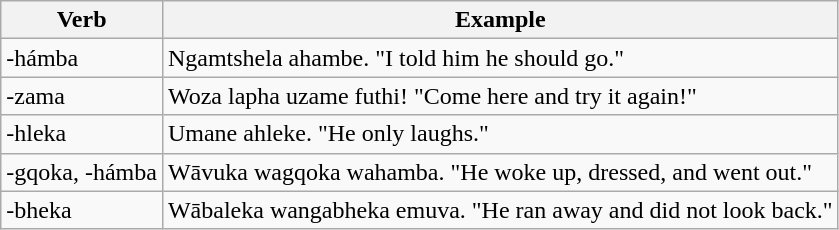<table class="wikitable">
<tr>
<th>Verb</th>
<th>Example</th>
</tr>
<tr>
<td>-hámba</td>
<td>Ngamtshela ahambe. "I told him he should go."</td>
</tr>
<tr>
<td>-zama</td>
<td>Woza lapha uzame futhi! "Come here and try it again!"</td>
</tr>
<tr>
<td>-hleka</td>
<td>Umane ahleke. "He only laughs."</td>
</tr>
<tr>
<td>-gqoka, -hámba</td>
<td>Wāvuka wagqoka wahamba. "He woke up, dressed, and went out."</td>
</tr>
<tr>
<td>-bheka</td>
<td>Wābaleka wangabheka emuva. "He ran away and did not look back."</td>
</tr>
</table>
